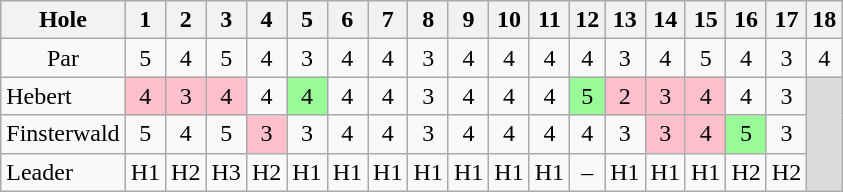<table class="wikitable" style="text-align:center">
<tr>
<th>Hole</th>
<th> 1 </th>
<th> 2 </th>
<th> 3 </th>
<th> 4 </th>
<th> 5 </th>
<th> 6 </th>
<th> 7 </th>
<th> 8 </th>
<th> 9 </th>
<th>10</th>
<th>11</th>
<th>12</th>
<th>13</th>
<th>14</th>
<th>15</th>
<th>16</th>
<th>17</th>
<th>18</th>
</tr>
<tr>
<td>Par</td>
<td>5</td>
<td>4</td>
<td>5</td>
<td>4</td>
<td>3</td>
<td>4</td>
<td>4</td>
<td>3</td>
<td>4</td>
<td>4</td>
<td>4</td>
<td>4</td>
<td>3</td>
<td>4</td>
<td>5</td>
<td>4</td>
<td>3</td>
<td>4</td>
</tr>
<tr>
<td align=left> Hebert</td>
<td style="background: Pink;">4</td>
<td style="background: Pink;">3</td>
<td style="background: Pink;">4</td>
<td>4</td>
<td style="background: PaleGreen;">4</td>
<td>4</td>
<td>4</td>
<td>3</td>
<td>4</td>
<td>4</td>
<td>4</td>
<td style="background: PaleGreen;">5</td>
<td style="background: Pink;">2</td>
<td style="background: Pink;">3</td>
<td style="background: Pink;">4</td>
<td>4</td>
<td>3</td>
<td rowspan=3 style="background:#DCDCDC;"> </td>
</tr>
<tr>
<td align=left> Finsterwald</td>
<td>5</td>
<td>4</td>
<td>5</td>
<td style="background: Pink;">3</td>
<td>3</td>
<td>4</td>
<td>4</td>
<td>3</td>
<td>4</td>
<td>4</td>
<td>4</td>
<td>4</td>
<td>3</td>
<td style="background: Pink;">3</td>
<td style="background: Pink;">4</td>
<td style="background: PaleGreen;">5</td>
<td>3</td>
</tr>
<tr>
<td align=left>Leader</td>
<td>H1</td>
<td>H2</td>
<td>H3</td>
<td>H2</td>
<td>H1</td>
<td>H1</td>
<td>H1</td>
<td>H1</td>
<td>H1</td>
<td>H1</td>
<td>H1</td>
<td>–</td>
<td>H1</td>
<td>H1</td>
<td>H1</td>
<td>H2</td>
<td>H2</td>
</tr>
</table>
